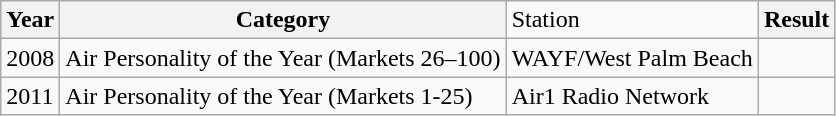<table class="wikitable">
<tr>
<th>Year</th>
<th>Category</th>
<td>Station</td>
<th>Result</th>
</tr>
<tr>
<td>2008</td>
<td>Air Personality of the Year (Markets 26–100)</td>
<td>WAYF/West Palm Beach</td>
<td></td>
</tr>
<tr>
<td>2011</td>
<td>Air Personality of the Year (Markets 1-25)</td>
<td>Air1 Radio Network</td>
<td></td>
</tr>
</table>
